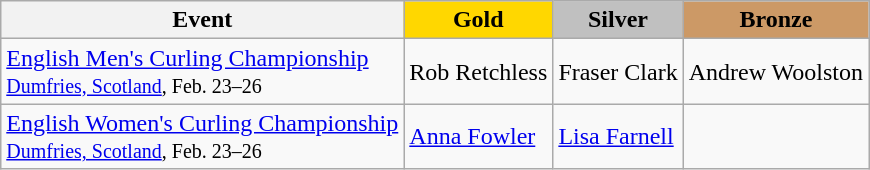<table class="wikitable">
<tr>
<th>Event</th>
<th style="background:gold">Gold</th>
<th style="background:silver">Silver</th>
<th style="background:#cc9966">Bronze</th>
</tr>
<tr>
<td><a href='#'>English Men's Curling Championship</a><br> <small><a href='#'>Dumfries, Scotland</a>, Feb. 23–26</small></td>
<td>Rob Retchless</td>
<td>Fraser Clark</td>
<td>Andrew Woolston</td>
</tr>
<tr>
<td><a href='#'>English Women's Curling Championship</a><br> <small><a href='#'>Dumfries, Scotland</a>, Feb. 23–26</small></td>
<td><a href='#'>Anna Fowler</a></td>
<td><a href='#'>Lisa Farnell</a></td>
<td></td>
</tr>
</table>
